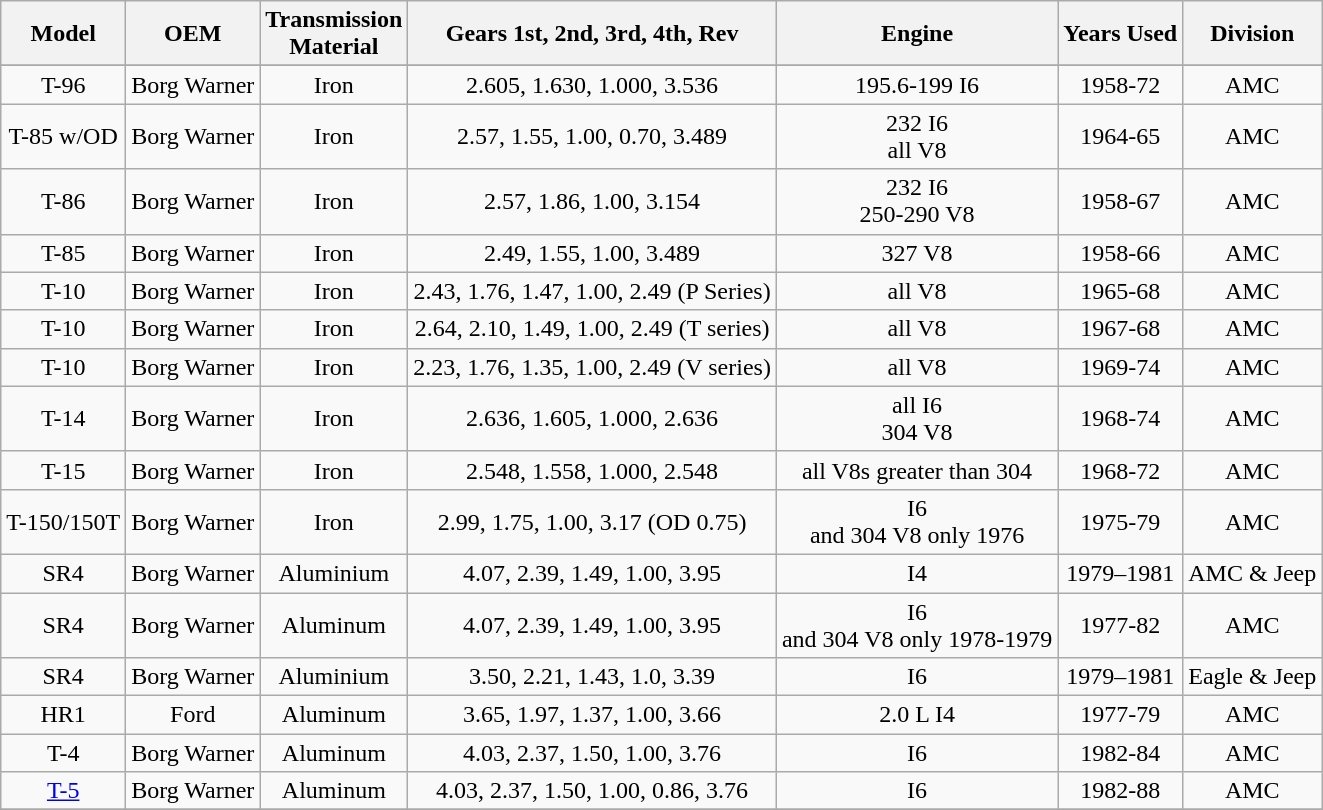<table class="wikitable" align="center">
<tr>
<th>Model</th>
<th>OEM</th>
<th>Transmission<br>Material</th>
<th><strong>Gears 1st, 2nd, 3rd, 4th, Rev</strong></th>
<th>Engine</th>
<th>Years Used</th>
<th>Division</th>
</tr>
<tr>
</tr>
<tr ---->
<td align="center" valign="center">T-96</td>
<td align="center" valign="center">Borg Warner</td>
<td align="center" valign="center">Iron</td>
<td align="center" valign="center">2.605, 1.630, 1.000, 3.536</td>
<td align="center" valign="center">195.6-199 I6</td>
<td align="center" valign="center">1958-72</td>
<td align="center" valign="center">AMC</td>
</tr>
<tr ---->
<td align="center" valign="center">T-85 w/OD</td>
<td align="center" valign="center">Borg Warner</td>
<td align="center" valign="center">Iron</td>
<td align="center" valign="center">2.57, 1.55, 1.00, 0.70, 3.489</td>
<td align="center" valign="center">232 I6 <br> all V8</td>
<td align="center" valign="center">1964-65</td>
<td align="center" valign="center">AMC</td>
</tr>
<tr ---->
<td align="center" valign="center">T-86</td>
<td align="center" valign="center">Borg Warner</td>
<td align="center" valign="center">Iron</td>
<td align="center" valign="center">2.57, 1.86, 1.00, 3.154</td>
<td align="center" valign="center">232 I6 <br> 250-290 V8</td>
<td align="center" valign="center">1958-67</td>
<td align="center" valign="center">AMC</td>
</tr>
<tr ---->
<td align="center" valign="center">T-85</td>
<td align="center" valign="center">Borg Warner</td>
<td align="center" valign="center">Iron</td>
<td align="center" valign="center">2.49, 1.55, 1.00, 3.489</td>
<td align="center" valign="center">327 V8</td>
<td align="center" valign="center">1958-66</td>
<td align="center" valign="center">AMC</td>
</tr>
<tr ---->
<td align="center" valign="center">T-10</td>
<td align="center" valign="center">Borg Warner</td>
<td align="center" valign="center">Iron</td>
<td align="center" valign="center">2.43, 1.76, 1.47, 1.00, 2.49 (P Series)</td>
<td align="center" valign="center">all V8</td>
<td align="center" valign="center">1965-68</td>
<td align="center" valign="center">AMC</td>
</tr>
<tr ---->
<td align="center" valign="center">T-10</td>
<td align="center" valign="center">Borg Warner</td>
<td align="center" valign="center">Iron</td>
<td align="center" valign="center">2.64, 2.10, 1.49, 1.00, 2.49 (T series)</td>
<td align="center" valign="center">all V8</td>
<td align="center" valign="center">1967-68</td>
<td align="center" valign="center">AMC</td>
</tr>
<tr ---->
<td align="center" valign="center">T-10</td>
<td align="center" valign="center">Borg Warner</td>
<td align="center" valign="center">Iron</td>
<td align="center" valign="center">2.23, 1.76, 1.35, 1.00, 2.49 (V series)</td>
<td align="center" valign="center">all V8</td>
<td align="center" valign="center">1969-74</td>
<td align="center" valign="center">AMC</td>
</tr>
<tr ---->
<td align="center" valign="center">T-14</td>
<td align="center" valign="center">Borg Warner</td>
<td align="center" valign="center">Iron</td>
<td align="center" valign="center">2.636, 1.605, 1.000, 2.636</td>
<td align="center" valign="center">all I6 <br> 304 V8</td>
<td align="center" valign="center">1968-74</td>
<td align="center" valign="center">AMC</td>
</tr>
<tr ---->
<td align="center" valign="center">T-15</td>
<td align="center" valign="center">Borg Warner</td>
<td align="center" valign="center">Iron</td>
<td align="center" valign="center">2.548, 1.558, 1.000, 2.548</td>
<td align="center" valign="center">all V8s greater than 304</td>
<td align="center" valign="center">1968-72</td>
<td align="center" valign="center">AMC</td>
</tr>
<tr ---->
<td align="center" valign="center">T-150/150T</td>
<td align="center" valign="center">Borg Warner</td>
<td align="center" valign="center">Iron</td>
<td align="center" valign="center">2.99, 1.75, 1.00, 3.17 (OD 0.75)</td>
<td align="center" valign="center">I6 <br> and 304 V8 only 1976</td>
<td align="center" valign="center">1975-79</td>
<td align="center" valign="center">AMC</td>
</tr>
<tr ---->
<td align="center" valign="center">SR4</td>
<td align="center" valign="center">Borg Warner</td>
<td align="center" valign="center">Aluminium</td>
<td align="center" valign="center">4.07, 2.39, 1.49, 1.00, 3.95</td>
<td align="center" valign="center">I4</td>
<td align="center" valign="center">1979–1981</td>
<td align="center" valign="center">AMC & Jeep</td>
</tr>
<tr ---->
<td align="center" valign="center">SR4</td>
<td align="center" valign="center">Borg Warner</td>
<td align="center" valign="center">Aluminum</td>
<td align="center" valign="center">4.07, 2.39, 1.49, 1.00, 3.95</td>
<td align="center" valign="center">I6 <br> and 304 V8 only 1978-1979</td>
<td align="center" valign="center">1977-82</td>
<td align="center" valign="center">AMC</td>
</tr>
<tr ---->
<td align="center" valign="center">SR4</td>
<td align="center" valign="center">Borg Warner</td>
<td align="center" valign="center">Aluminium</td>
<td align="center" valign="center">3.50, 2.21, 1.43, 1.0, 3.39</td>
<td align="center" valign="center">I6</td>
<td align="center" valign="center">1979–1981</td>
<td align="center" valign="center">Eagle & Jeep</td>
</tr>
<tr ---->
<td align="center" valign="center">HR1</td>
<td align="center" valign="center">Ford</td>
<td align="center" valign="center">Aluminum</td>
<td align="center" valign="center">3.65, 1.97, 1.37, 1.00, 3.66</td>
<td align="center" valign="center">2.0 L I4</td>
<td align="center" valign="center">1977-79</td>
<td align="center" valign="center">AMC</td>
</tr>
<tr ---->
<td align="center" valign="center">T-4</td>
<td align="center" valign="center">Borg Warner</td>
<td align="center" valign="center">Aluminum</td>
<td align="center" valign="center">4.03, 2.37, 1.50, 1.00, 3.76</td>
<td align="center" valign="center">I6</td>
<td align="center" valign="center">1982-84</td>
<td align="center" valign="center">AMC</td>
</tr>
<tr ---->
<td align="center" valign="center"><a href='#'>T-5</a></td>
<td align="center" valign="center">Borg Warner</td>
<td align="center" valign="center">Aluminum</td>
<td align="center" valign="center">4.03, 2.37, 1.50, 1.00, 0.86, 3.76</td>
<td align="center" valign="center">I6</td>
<td align="center" valign="center">1982-88</td>
<td align="center" valign="center">AMC</td>
</tr>
<tr ---->
</tr>
</table>
